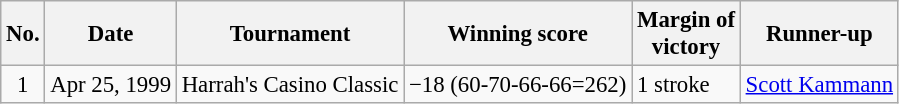<table class="wikitable" style="font-size:95%;">
<tr>
<th>No.</th>
<th>Date</th>
<th>Tournament</th>
<th>Winning score</th>
<th>Margin of<br>victory</th>
<th>Runner-up</th>
</tr>
<tr>
<td align=center>1</td>
<td align=right>Apr 25, 1999</td>
<td>Harrah's Casino Classic</td>
<td>−18 (60-70-66-66=262)</td>
<td>1 stroke</td>
<td> <a href='#'>Scott Kammann</a></td>
</tr>
</table>
